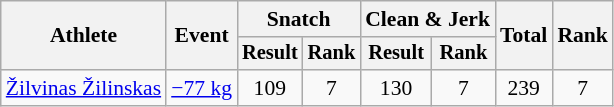<table class="wikitable" style="font-size:90%">
<tr>
<th rowspan="2">Athlete</th>
<th rowspan="2">Event</th>
<th colspan="2">Snatch</th>
<th colspan="2">Clean & Jerk</th>
<th rowspan="2">Total</th>
<th rowspan="2">Rank</th>
</tr>
<tr style="font-size:95%">
<th>Result</th>
<th>Rank</th>
<th>Result</th>
<th>Rank</th>
</tr>
<tr align=center>
<td align=left><a href='#'>Žilvinas Žilinskas</a></td>
<td align=left><a href='#'>−77 kg</a></td>
<td>109</td>
<td>7</td>
<td>130</td>
<td>7</td>
<td>239</td>
<td>7</td>
</tr>
</table>
